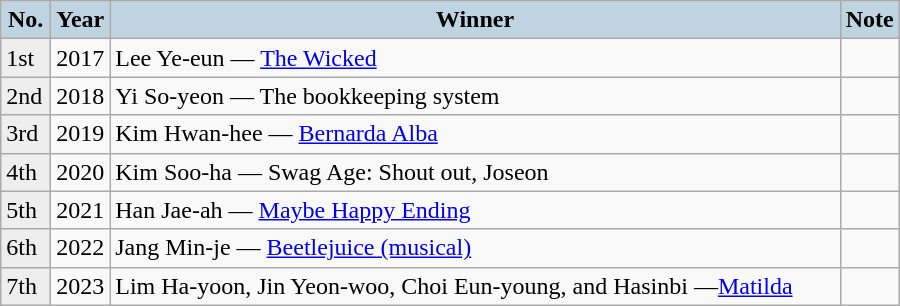<table class="wikitable" style="width:600px">
<tr>
<th style="background:#BED5E1;">No.</th>
<th style="background:#BED5E1;" width=30>Year</th>
<th style="background:#BED5E1;">Winner</th>
<th style="background:#BED5E1;" width=30>Note</th>
</tr>
<tr>
<td style="background:#eeeeee">1st</td>
<td>2017</td>
<td>Lee Ye-eun — <a href='#'>The Wicked</a></td>
<td></td>
</tr>
<tr>
<td style="background:#eeeeee">2nd</td>
<td>2018</td>
<td>Yi So-yeon — The bookkeeping system</td>
<td></td>
</tr>
<tr>
<td style="background:#eeeeee">3rd</td>
<td>2019</td>
<td>Kim Hwan-hee — <a href='#'>Bernarda Alba</a></td>
<td></td>
</tr>
<tr>
<td style="background:#eeeeee">4th</td>
<td>2020</td>
<td>Kim Soo-ha —  Swag Age: Shout out, Joseon</td>
<td></td>
</tr>
<tr>
<td style="background:#eeeeee">5th</td>
<td>2021</td>
<td>Han Jae-ah — <a href='#'>Maybe Happy Ending</a></td>
<td></td>
</tr>
<tr>
<td style="background:#eeeeee">6th</td>
<td>2022</td>
<td>Jang Min-je — <a href='#'>Beetlejuice (musical)</a></td>
<td></td>
</tr>
<tr>
<td style="background:#eeeeee">7th</td>
<td>2023</td>
<td>Lim Ha-yoon, Jin Yeon-woo, Choi Eun-young, and Hasinbi —<a href='#'>Matilda</a></td>
<td></td>
</tr>
</table>
